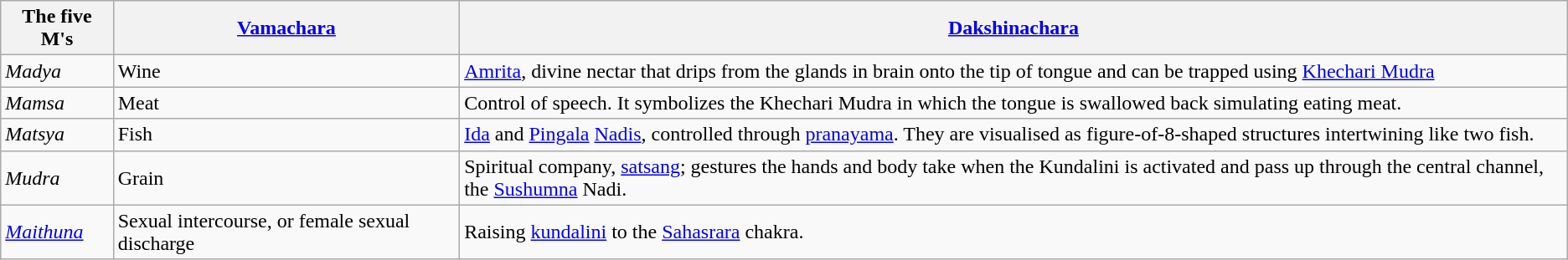<table class="wikitable">
<tr>
<th>The five M's</th>
<th><a href='#'>Vamachara</a></th>
<th><a href='#'>Dakshinachara</a></th>
</tr>
<tr>
<td><em>Madya</em></td>
<td>Wine</td>
<td><a href='#'>Amrita</a>, divine nectar that drips from the glands in brain onto the tip of tongue and can be trapped using <a href='#'>Khechari Mudra</a></td>
</tr>
<tr>
<td><em>Mamsa</em></td>
<td>Meat</td>
<td>Control of speech. It symbolizes the Khechari Mudra in which the tongue is swallowed back simulating eating meat.</td>
</tr>
<tr>
<td><em>Matsya</em></td>
<td>Fish</td>
<td><a href='#'>Ida</a> and <a href='#'>Pingala</a> <a href='#'>Nadis</a>, controlled through <a href='#'>pranayama</a>. They are visualised as figure-of-8-shaped structures intertwining like two fish.</td>
</tr>
<tr>
<td><em>Mudra</em></td>
<td>Grain</td>
<td>Spiritual company, <a href='#'>satsang</a>; gestures the hands and body take when the Kundalini is activated and pass up through the central channel, the <a href='#'>Sushumna</a> Nadi.</td>
</tr>
<tr>
<td><em><a href='#'>Maithuna</a></em></td>
<td>Sexual intercourse, or female sexual discharge</td>
<td>Raising <a href='#'>kundalini</a> to the <a href='#'>Sahasrara</a> chakra.</td>
</tr>
</table>
